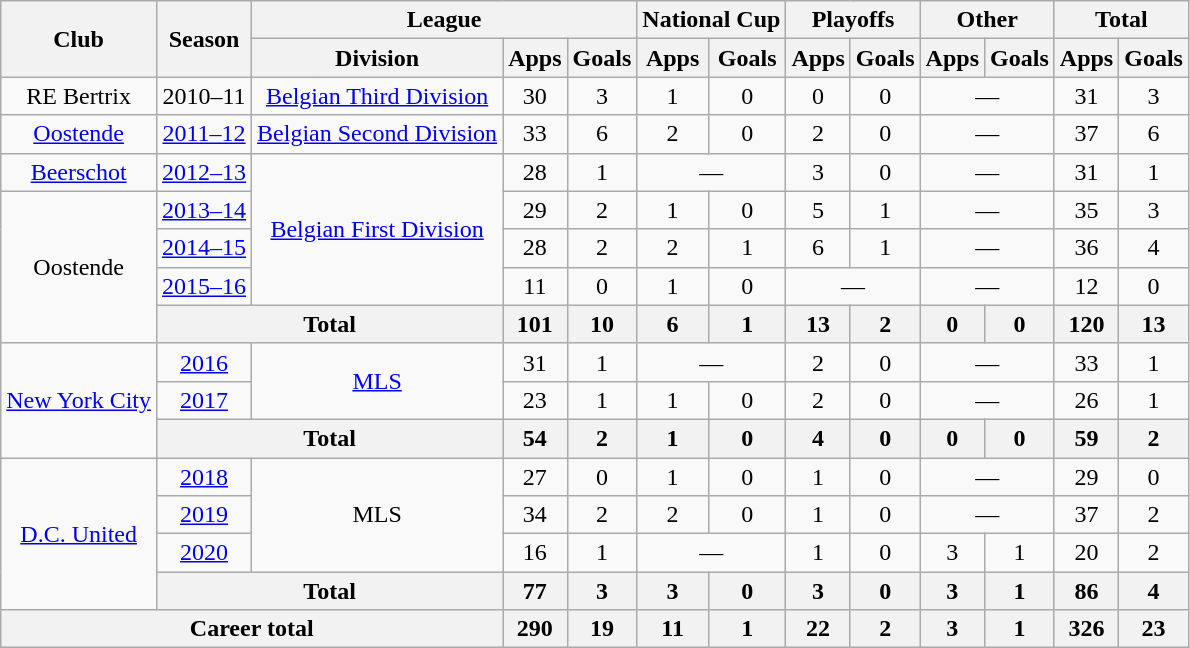<table class="wikitable" style="text-align:center">
<tr>
<th rowspan="2">Club</th>
<th rowspan="2">Season</th>
<th colspan="3">League</th>
<th colspan="2">National Cup</th>
<th colspan="2">Playoffs</th>
<th colspan="2">Other</th>
<th colspan="2">Total</th>
</tr>
<tr>
<th>Division</th>
<th>Apps</th>
<th>Goals</th>
<th>Apps</th>
<th>Goals</th>
<th>Apps</th>
<th>Goals</th>
<th>Apps</th>
<th>Goals</th>
<th>Apps</th>
<th>Goals</th>
</tr>
<tr>
<td>RE Bertrix</td>
<td>2010–11</td>
<td><a href='#'>Belgian Third Division</a></td>
<td>30</td>
<td>3</td>
<td>1</td>
<td>0</td>
<td>0</td>
<td>0</td>
<td colspan="2">—</td>
<td>31</td>
<td>3</td>
</tr>
<tr>
<td><a href='#'>Oostende</a></td>
<td><a href='#'>2011–12</a></td>
<td><a href='#'>Belgian Second Division</a></td>
<td>33</td>
<td>6</td>
<td>2</td>
<td>0</td>
<td>2</td>
<td>0</td>
<td colspan="2">—</td>
<td>37</td>
<td>6</td>
</tr>
<tr>
<td><a href='#'>Beerschot</a></td>
<td><a href='#'>2012–13</a></td>
<td rowspan="4"><a href='#'>Belgian First Division</a></td>
<td>28</td>
<td>1</td>
<td colspan="2">—</td>
<td>3</td>
<td>0</td>
<td colspan="2">—</td>
<td>31</td>
<td>1</td>
</tr>
<tr>
<td rowspan="4">Oostende</td>
<td><a href='#'>2013–14</a></td>
<td>29</td>
<td>2</td>
<td>1</td>
<td>0</td>
<td>5</td>
<td>1</td>
<td colspan="2">—</td>
<td>35</td>
<td>3</td>
</tr>
<tr>
<td><a href='#'>2014–15</a></td>
<td>28</td>
<td>2</td>
<td>2</td>
<td>1</td>
<td>6</td>
<td>1</td>
<td colspan="2">—</td>
<td>36</td>
<td>4</td>
</tr>
<tr>
<td><a href='#'>2015–16</a></td>
<td>11</td>
<td>0</td>
<td>1</td>
<td>0</td>
<td colspan="2">—</td>
<td colspan="2">—</td>
<td>12</td>
<td>0</td>
</tr>
<tr>
<th colspan="2">Total</th>
<th>101</th>
<th>10</th>
<th>6</th>
<th>1</th>
<th>13</th>
<th>2</th>
<th>0</th>
<th>0</th>
<th>120</th>
<th>13</th>
</tr>
<tr>
<td rowspan="3"><a href='#'>New York City</a></td>
<td><a href='#'>2016</a></td>
<td rowspan="2"><a href='#'>MLS</a></td>
<td>31</td>
<td>1</td>
<td colspan="2">—</td>
<td>2</td>
<td>0</td>
<td colspan="2">—</td>
<td>33</td>
<td>1</td>
</tr>
<tr>
<td><a href='#'>2017</a></td>
<td>23</td>
<td>1</td>
<td>1</td>
<td>0</td>
<td>2</td>
<td>0</td>
<td colspan="2">—</td>
<td>26</td>
<td>1</td>
</tr>
<tr>
<th colspan="2">Total</th>
<th>54</th>
<th>2</th>
<th>1</th>
<th>0</th>
<th>4</th>
<th>0</th>
<th>0</th>
<th>0</th>
<th>59</th>
<th>2</th>
</tr>
<tr>
<td rowspan="4"><a href='#'>D.C. United</a></td>
<td><a href='#'>2018</a></td>
<td rowspan="3">MLS</td>
<td>27</td>
<td>0</td>
<td>1</td>
<td>0</td>
<td>1</td>
<td>0</td>
<td colspan="2">—</td>
<td>29</td>
<td>0</td>
</tr>
<tr>
<td><a href='#'>2019</a></td>
<td>34</td>
<td>2</td>
<td>2</td>
<td>0</td>
<td>1</td>
<td>0</td>
<td colspan="2">—</td>
<td>37</td>
<td>2</td>
</tr>
<tr>
<td><a href='#'>2020</a></td>
<td>16</td>
<td>1</td>
<td colspan="2">—</td>
<td>1</td>
<td>0</td>
<td>3</td>
<td>1</td>
<td>20</td>
<td>2</td>
</tr>
<tr>
<th colspan="2">Total</th>
<th>77</th>
<th>3</th>
<th>3</th>
<th>0</th>
<th>3</th>
<th>0</th>
<th>3</th>
<th>1</th>
<th>86</th>
<th>4</th>
</tr>
<tr>
<th colspan="3">Career total</th>
<th>290</th>
<th>19</th>
<th>11</th>
<th>1</th>
<th>22</th>
<th>2</th>
<th>3</th>
<th>1</th>
<th>326</th>
<th>23</th>
</tr>
</table>
